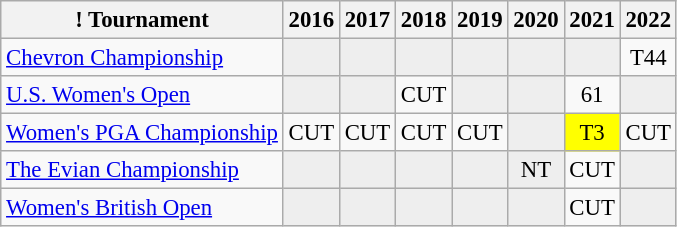<table class="wikitable" style="font-size:95%;text-align:center;">
<tr>
<th>! Tournament</th>
<th>2016</th>
<th>2017</th>
<th>2018</th>
<th>2019</th>
<th>2020</th>
<th>2021</th>
<th>2022</th>
</tr>
<tr>
<td align=left><a href='#'>Chevron Championship</a></td>
<td style="background:#eeeeee;"></td>
<td style="background:#eeeeee;"></td>
<td style="background:#eeeeee;"></td>
<td style="background:#eeeeee;"></td>
<td style="background:#eeeeee;"></td>
<td style="background:#eeeeee;"></td>
<td>T44</td>
</tr>
<tr>
<td align=left><a href='#'>U.S. Women's Open</a></td>
<td style="background:#eeeeee;"></td>
<td style="background:#eeeeee;"></td>
<td>CUT</td>
<td style="background:#eeeeee;"></td>
<td style="background:#eeeeee;"></td>
<td>61</td>
<td style="background:#eeeeee;"></td>
</tr>
<tr>
<td align=left><a href='#'>Women's PGA Championship</a></td>
<td>CUT</td>
<td>CUT</td>
<td>CUT</td>
<td>CUT</td>
<td style="background:#eeeeee;"></td>
<td style="background:yellow;">T3</td>
<td>CUT</td>
</tr>
<tr>
<td align=left><a href='#'>The Evian Championship</a></td>
<td style="background:#eeeeee;"></td>
<td style="background:#eeeeee;"></td>
<td style="background:#eeeeee;"></td>
<td style="background:#eeeeee;"></td>
<td style="background:#eeeeee;">NT</td>
<td>CUT</td>
<td style="background:#eeeeee;"></td>
</tr>
<tr>
<td align=left><a href='#'>Women's British Open</a></td>
<td style="background:#eeeeee;"></td>
<td style="background:#eeeeee;"></td>
<td style="background:#eeeeee;"></td>
<td style="background:#eeeeee;"></td>
<td style="background:#eeeeee;"></td>
<td>CUT</td>
<td style="background:#eeeeee;"></td>
</tr>
</table>
